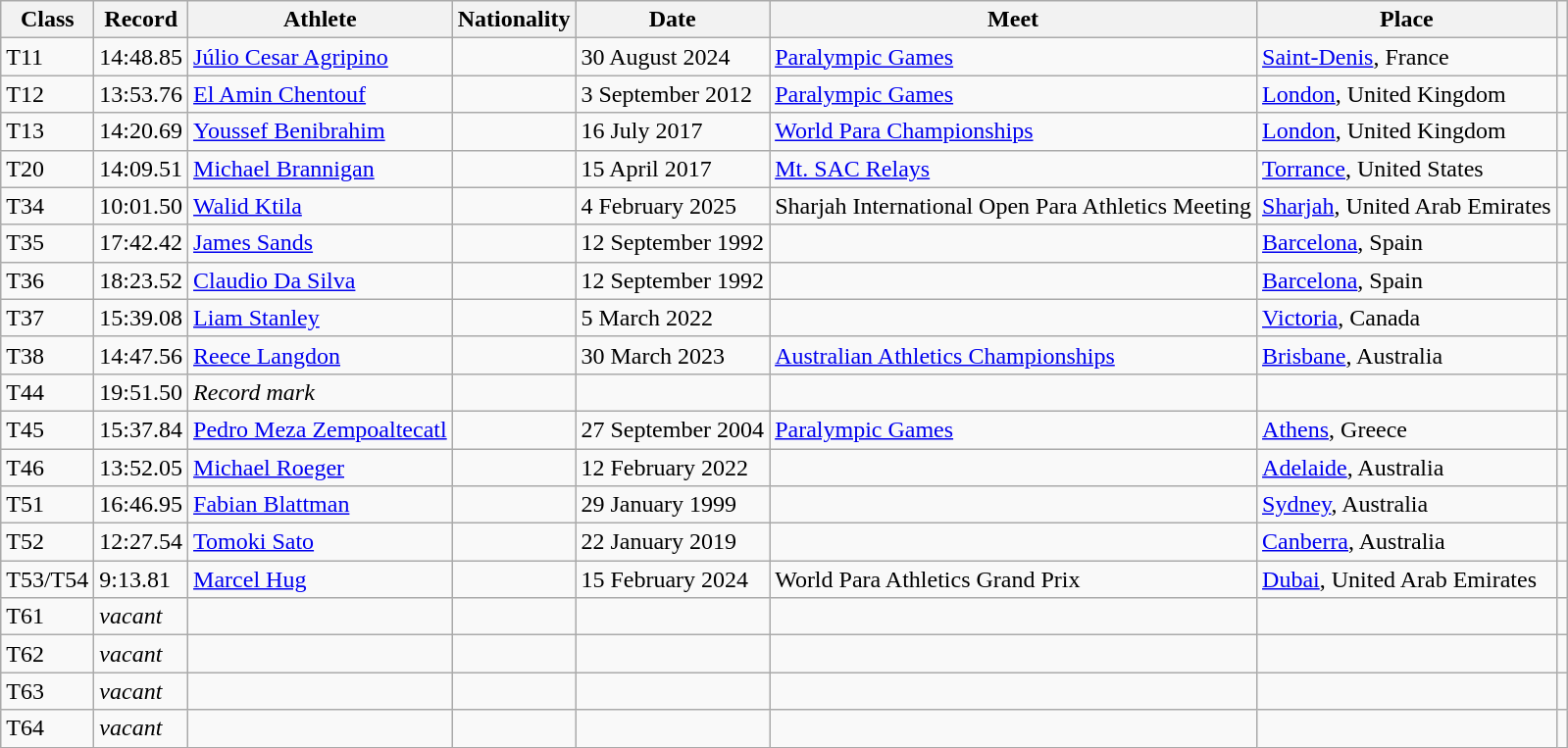<table class="wikitable">
<tr>
<th>Class</th>
<th>Record</th>
<th>Athlete</th>
<th>Nationality</th>
<th>Date</th>
<th>Meet</th>
<th>Place</th>
<th></th>
</tr>
<tr>
<td>T11</td>
<td>14:48.85</td>
<td><a href='#'>Júlio Cesar Agripino</a></td>
<td></td>
<td>30 August 2024</td>
<td><a href='#'>Paralympic Games</a></td>
<td><a href='#'>Saint-Denis</a>, France</td>
<td></td>
</tr>
<tr>
<td>T12</td>
<td>13:53.76</td>
<td><a href='#'>El Amin Chentouf</a></td>
<td></td>
<td>3 September 2012</td>
<td><a href='#'>Paralympic Games</a></td>
<td><a href='#'>London</a>, United Kingdom</td>
<td></td>
</tr>
<tr>
<td>T13</td>
<td>14:20.69</td>
<td><a href='#'>Youssef Benibrahim</a></td>
<td></td>
<td>16 July 2017</td>
<td><a href='#'>World Para Championships</a></td>
<td><a href='#'>London</a>, United Kingdom</td>
<td></td>
</tr>
<tr>
<td>T20</td>
<td>14:09.51</td>
<td><a href='#'>Michael Brannigan</a></td>
<td></td>
<td>15 April 2017</td>
<td><a href='#'>Mt. SAC Relays</a></td>
<td><a href='#'>Torrance</a>, United States</td>
<td></td>
</tr>
<tr>
<td>T34</td>
<td>10:01.50</td>
<td><a href='#'>Walid Ktila</a></td>
<td></td>
<td>4 February 2025</td>
<td>Sharjah International Open Para Athletics Meeting</td>
<td><a href='#'>Sharjah</a>, United Arab Emirates</td>
<td></td>
</tr>
<tr>
<td>T35</td>
<td>17:42.42</td>
<td><a href='#'>James Sands</a></td>
<td></td>
<td>12 September 1992</td>
<td></td>
<td><a href='#'>Barcelona</a>, Spain</td>
<td></td>
</tr>
<tr>
<td>T36</td>
<td>18:23.52</td>
<td><a href='#'>Claudio Da Silva</a></td>
<td></td>
<td>12 September 1992</td>
<td></td>
<td><a href='#'>Barcelona</a>, Spain</td>
<td></td>
</tr>
<tr>
<td>T37</td>
<td>15:39.08</td>
<td><a href='#'>Liam Stanley</a></td>
<td></td>
<td>5 March 2022</td>
<td></td>
<td><a href='#'>Victoria</a>, Canada</td>
<td></td>
</tr>
<tr>
<td>T38</td>
<td>14:47.56</td>
<td><a href='#'>Reece Langdon</a></td>
<td></td>
<td>30 March 2023</td>
<td><a href='#'>Australian Athletics Championships</a></td>
<td><a href='#'>Brisbane</a>, Australia</td>
<td></td>
</tr>
<tr>
<td>T44</td>
<td>19:51.50</td>
<td><em>Record mark</em></td>
<td></td>
<td></td>
<td></td>
<td></td>
<td></td>
</tr>
<tr>
<td>T45</td>
<td>15:37.84</td>
<td><a href='#'>Pedro Meza Zempoaltecatl</a></td>
<td></td>
<td>27 September 2004</td>
<td><a href='#'>Paralympic Games</a></td>
<td><a href='#'>Athens</a>, Greece</td>
<td></td>
</tr>
<tr>
<td>T46</td>
<td>13:52.05</td>
<td><a href='#'>Michael Roeger</a></td>
<td></td>
<td>12 February 2022</td>
<td></td>
<td><a href='#'>Adelaide</a>, Australia</td>
<td></td>
</tr>
<tr>
<td>T51</td>
<td>16:46.95</td>
<td><a href='#'>Fabian Blattman</a></td>
<td></td>
<td>29 January 1999</td>
<td></td>
<td><a href='#'>Sydney</a>, Australia</td>
<td></td>
</tr>
<tr>
<td>T52</td>
<td>12:27.54</td>
<td><a href='#'>Tomoki Sato</a></td>
<td></td>
<td>22 January 2019</td>
<td></td>
<td><a href='#'>Canberra</a>, Australia</td>
<td></td>
</tr>
<tr>
<td>T53/T54</td>
<td>9:13.81</td>
<td><a href='#'>Marcel Hug</a></td>
<td></td>
<td>15 February 2024</td>
<td>World Para Athletics Grand Prix</td>
<td><a href='#'>Dubai</a>, United Arab Emirates</td>
<td></td>
</tr>
<tr>
<td>T61</td>
<td><em>vacant</em></td>
<td></td>
<td></td>
<td></td>
<td></td>
<td></td>
<td></td>
</tr>
<tr>
<td>T62</td>
<td><em>vacant</em></td>
<td></td>
<td></td>
<td></td>
<td></td>
<td></td>
<td></td>
</tr>
<tr>
<td>T63</td>
<td><em>vacant</em></td>
<td></td>
<td></td>
<td></td>
<td></td>
<td></td>
<td></td>
</tr>
<tr>
<td>T64</td>
<td><em>vacant</em></td>
<td></td>
<td></td>
<td></td>
<td></td>
<td></td>
<td></td>
</tr>
</table>
